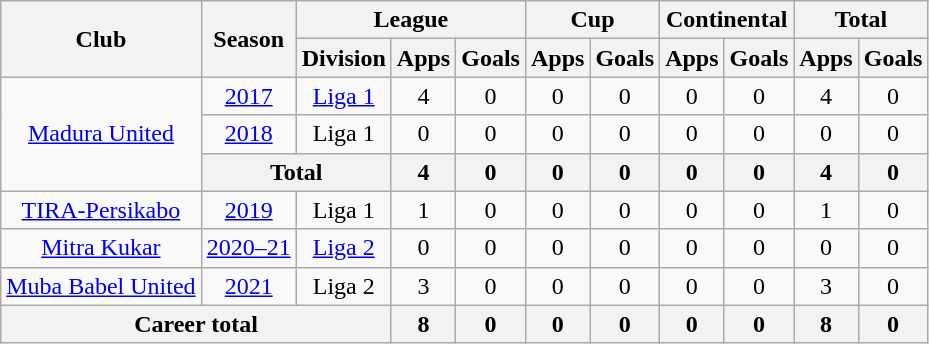<table class="wikitable" style="text-align:center">
<tr>
<th rowspan="2">Club</th>
<th rowspan="2">Season</th>
<th colspan="3">League</th>
<th colspan="2">Cup</th>
<th colspan="2">Continental</th>
<th colspan="2">Total</th>
</tr>
<tr>
<th>Division</th>
<th>Apps</th>
<th>Goals</th>
<th>Apps</th>
<th>Goals</th>
<th>Apps</th>
<th>Goals</th>
<th>Apps</th>
<th>Goals</th>
</tr>
<tr>
<td rowspan="3" valign="center"><a href='#'>Madura United</a></td>
<td><a href='#'>2017</a></td>
<td rowspan="1" valign="center"><a href='#'>Liga 1</a></td>
<td>4</td>
<td>0</td>
<td>0</td>
<td>0</td>
<td>0</td>
<td>0</td>
<td>4</td>
<td>0</td>
</tr>
<tr>
<td><a href='#'>2018</a></td>
<td rowspan="1" valign="center">Liga 1</td>
<td>0</td>
<td>0</td>
<td>0</td>
<td>0</td>
<td>0</td>
<td>0</td>
<td>0</td>
<td>0</td>
</tr>
<tr>
<th colspan="2">Total</th>
<th>4</th>
<th>0</th>
<th>0</th>
<th>0</th>
<th>0</th>
<th>0</th>
<th>4</th>
<th>0</th>
</tr>
<tr>
<td rowspan="1" valign="center"><a href='#'>TIRA-Persikabo</a></td>
<td><a href='#'>2019</a></td>
<td rowspan="1" valign="center">Liga 1</td>
<td>1</td>
<td>0</td>
<td>0</td>
<td>0</td>
<td>0</td>
<td>0</td>
<td>1</td>
<td>0</td>
</tr>
<tr>
<td rowspan="1" valign="center"><a href='#'>Mitra Kukar</a></td>
<td><a href='#'>2020–21</a></td>
<td rowspan="1" valign="center"><a href='#'>Liga 2</a></td>
<td>0</td>
<td>0</td>
<td>0</td>
<td>0</td>
<td>0</td>
<td>0</td>
<td>0</td>
<td>0</td>
</tr>
<tr>
<td rowspan="1" valign="center"><a href='#'>Muba Babel United</a></td>
<td><a href='#'>2021</a></td>
<td rowspan="1" valign="center">Liga 2</td>
<td>3</td>
<td>0</td>
<td>0</td>
<td>0</td>
<td>0</td>
<td>0</td>
<td>3</td>
<td>0</td>
</tr>
<tr>
<th colspan="3">Career total</th>
<th>8</th>
<th>0</th>
<th>0</th>
<th>0</th>
<th>0</th>
<th>0</th>
<th>8</th>
<th>0</th>
</tr>
</table>
